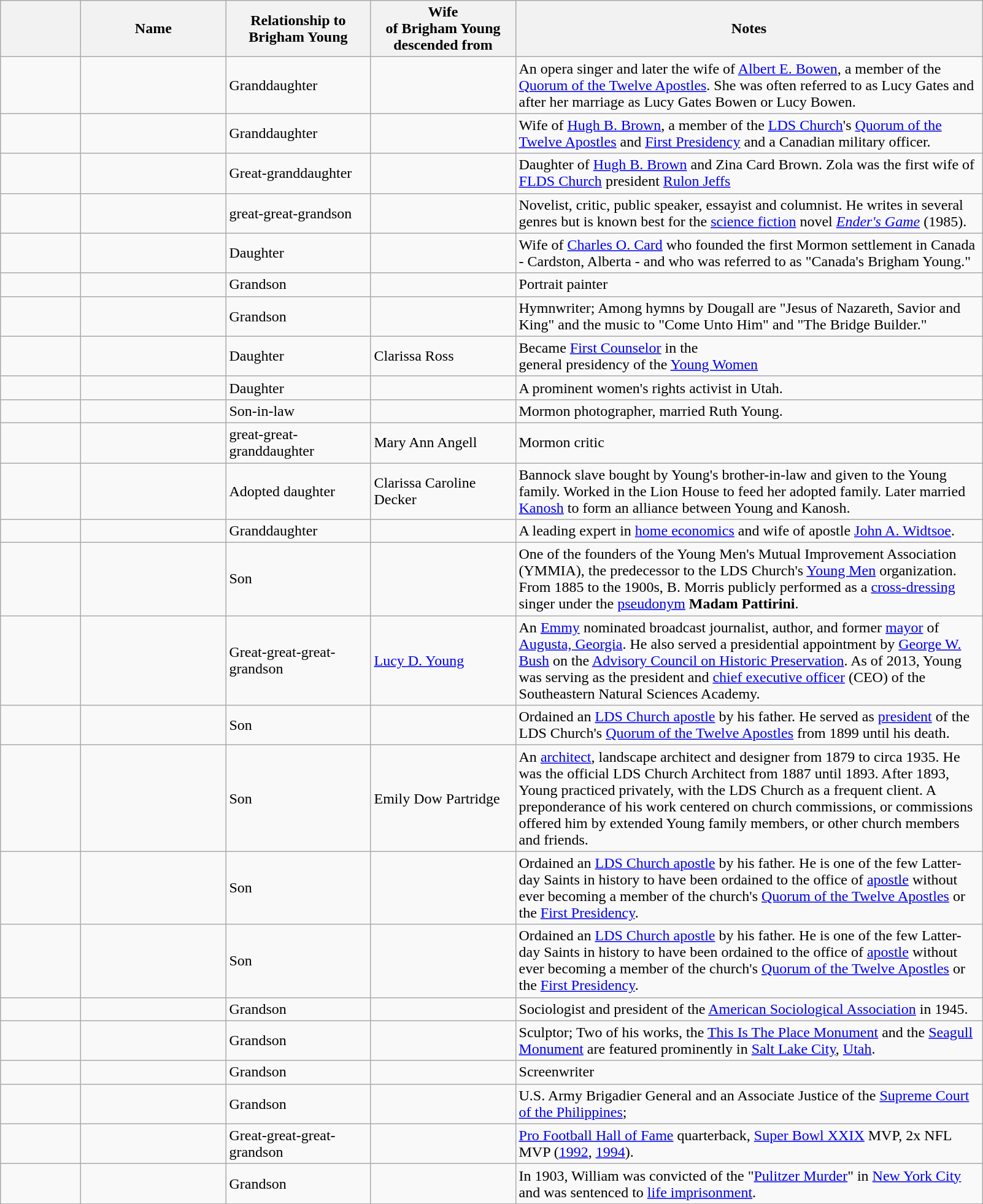<table class="wikitable sortable">
<tr>
<th style="width:80px"></th>
<th style="width:150px">Name</th>
<th style="width:150px">Relationship to<br>Brigham Young</th>
<th style="width:150px">Wife<br>of Brigham Young descended from</th>
<th style="width:500px"  class="unsortable">Notes</th>
</tr>
<tr>
<td></td>
<td></td>
<td>Granddaughter</td>
<td></td>
<td>An opera singer and later the wife of <a href='#'>Albert E. Bowen</a>, a member of the <a href='#'>Quorum of the Twelve Apostles</a>. She was often referred to as Lucy Gates and after her marriage as Lucy Gates Bowen or Lucy Bowen.</td>
</tr>
<tr>
<td></td>
<td></td>
<td>Granddaughter</td>
<td></td>
<td>Wife of <a href='#'>Hugh B. Brown</a>, a member of the <a href='#'>LDS Church</a>'s <a href='#'>Quorum of the Twelve Apostles</a> and <a href='#'>First Presidency</a> and a Canadian military officer.</td>
</tr>
<tr>
<td></td>
<td></td>
<td>Great-granddaughter</td>
<td></td>
<td>Daughter of <a href='#'>Hugh B. Brown</a> and Zina Card Brown. Zola was the first wife of <a href='#'>FLDS Church</a> president <a href='#'>Rulon Jeffs</a></td>
</tr>
<tr>
<td></td>
<td></td>
<td>great-great-grandson</td>
<td></td>
<td>Novelist, critic, public speaker, essayist and columnist. He writes in several genres but is known best for the <a href='#'>science fiction</a> novel <em><a href='#'>Ender's Game</a></em> (1985).</td>
</tr>
<tr>
<td></td>
<td></td>
<td>Daughter</td>
<td></td>
<td>Wife of <a href='#'>Charles O. Card</a> who founded the first Mormon settlement in Canada - Cardston, Alberta - and who was referred to as "Canada's Brigham Young."</td>
</tr>
<tr>
<td></td>
<td></td>
<td>Grandson</td>
<td></td>
<td>Portrait painter</td>
</tr>
<tr>
<td></td>
<td></td>
<td>Grandson</td>
<td></td>
<td>Hymnwriter; Among hymns by Dougall are "Jesus of Nazareth, Savior and King" and the music to "Come Unto Him" and "The Bridge Builder."</td>
</tr>
<tr>
<td></td>
<td></td>
<td>Daughter</td>
<td>Clarissa Ross</td>
<td>Became <a href='#'>First Counselor</a> in the<br>general presidency of the <a href='#'>Young Women</a></td>
</tr>
<tr>
<td></td>
<td></td>
<td>Daughter</td>
<td></td>
<td>A prominent women's rights activist in Utah.</td>
</tr>
<tr>
<td></td>
<td></td>
<td>Son-in-law</td>
<td></td>
<td>Mormon photographer, married Ruth Young.</td>
</tr>
<tr>
<td></td>
<td></td>
<td>great-great-granddaughter</td>
<td>Mary Ann Angell</td>
<td>Mormon critic</td>
</tr>
<tr>
<td></td>
<td></td>
<td>Adopted daughter</td>
<td>Clarissa Caroline Decker</td>
<td>Bannock slave bought by Young's brother-in-law and given to the Young family.  Worked in the Lion House to feed her adopted family. Later married <a href='#'>Kanosh</a> to form an alliance between Young and Kanosh.</td>
</tr>
<tr>
<td></td>
<td></td>
<td>Granddaughter</td>
<td></td>
<td>A leading expert in <a href='#'>home economics</a> and wife of apostle <a href='#'>John A. Widtsoe</a>.</td>
</tr>
<tr>
<td></td>
<td></td>
<td>Son</td>
<td></td>
<td>One of the founders of the Young Men's Mutual Improvement Association (YMMIA), the predecessor to the LDS Church's <a href='#'>Young Men</a> organization. From 1885 to the 1900s, B. Morris publicly performed as a <a href='#'>cross-dressing</a> singer under the <a href='#'>pseudonym</a> <strong>Madam Pattirini</strong>.</td>
</tr>
<tr>
<td></td>
<td></td>
<td>Great-great-great-grandson</td>
<td><a href='#'>Lucy D. Young</a></td>
<td>An <a href='#'>Emmy</a> nominated broadcast journalist, author, and former <a href='#'>mayor</a> of <a href='#'>Augusta, Georgia</a>. He also served a presidential appointment by <a href='#'>George W. Bush</a> on the <a href='#'>Advisory Council on Historic Preservation</a>. As of 2013, Young was serving as the president and <a href='#'>chief executive officer</a> (CEO) of the Southeastern Natural Sciences Academy.</td>
</tr>
<tr>
<td></td>
<td></td>
<td>Son</td>
<td></td>
<td>Ordained an <a href='#'>LDS Church apostle</a> by his father.  He served as <a href='#'>president</a> of the LDS Church's <a href='#'>Quorum of the Twelve Apostles</a> from 1899 until his death.</td>
</tr>
<tr>
<td></td>
<td></td>
<td>Son</td>
<td>Emily Dow Partridge</td>
<td>An <a href='#'>architect</a>, landscape architect and designer from 1879 to circa 1935.  He was the official LDS Church Architect from 1887 until 1893.  After 1893, Young practiced privately, with the LDS Church as a frequent client. A preponderance of his work centered on church commissions, or commissions offered him by extended Young family members, or other church members and friends.</td>
</tr>
<tr>
<td></td>
<td></td>
<td>Son</td>
<td></td>
<td>Ordained an <a href='#'>LDS Church apostle</a> by his father. He is one of the few Latter-day Saints in history to have been ordained to the office of <a href='#'>apostle</a> without ever becoming a member of the church's <a href='#'>Quorum of the Twelve Apostles</a> or the <a href='#'>First Presidency</a>.</td>
</tr>
<tr>
<td></td>
<td></td>
<td>Son</td>
<td></td>
<td>Ordained an <a href='#'>LDS Church apostle</a> by his father.  He is one of the few Latter-day Saints in history to have been ordained to the office of <a href='#'>apostle</a> without ever becoming a member of the church's <a href='#'>Quorum of the Twelve Apostles</a> or the <a href='#'>First Presidency</a>.</td>
</tr>
<tr>
<td></td>
<td></td>
<td>Grandson</td>
<td></td>
<td>Sociologist and president of the <a href='#'>American Sociological Association</a> in 1945.</td>
</tr>
<tr>
<td></td>
<td></td>
<td>Grandson</td>
<td></td>
<td>Sculptor;  Two of his works, the <a href='#'>This Is The Place Monument</a> and the <a href='#'>Seagull Monument</a> are featured prominently in <a href='#'>Salt Lake City</a>, <a href='#'>Utah</a>.</td>
</tr>
<tr>
<td></td>
<td></td>
<td>Grandson</td>
<td></td>
<td>Screenwriter<br></td>
</tr>
<tr>
<td></td>
<td></td>
<td>Grandson</td>
<td></td>
<td>U.S. Army Brigadier General and an Associate Justice of the <a href='#'>Supreme Court of the Philippines</a>;</td>
</tr>
<tr>
<td></td>
<td></td>
<td>Great-great-great-grandson</td>
<td></td>
<td><a href='#'>Pro Football Hall of Fame</a> quarterback, <a href='#'>Super Bowl XXIX</a> MVP, 2x NFL MVP (<a href='#'>1992</a>, <a href='#'>1994</a>).</td>
</tr>
<tr>
<td></td>
<td></td>
<td>Grandson</td>
<td></td>
<td>In 1903, William was convicted of the "<a href='#'>Pulitzer Murder</a>" in <a href='#'>New York City</a> and was sentenced to <a href='#'>life imprisonment</a>.</td>
</tr>
</table>
